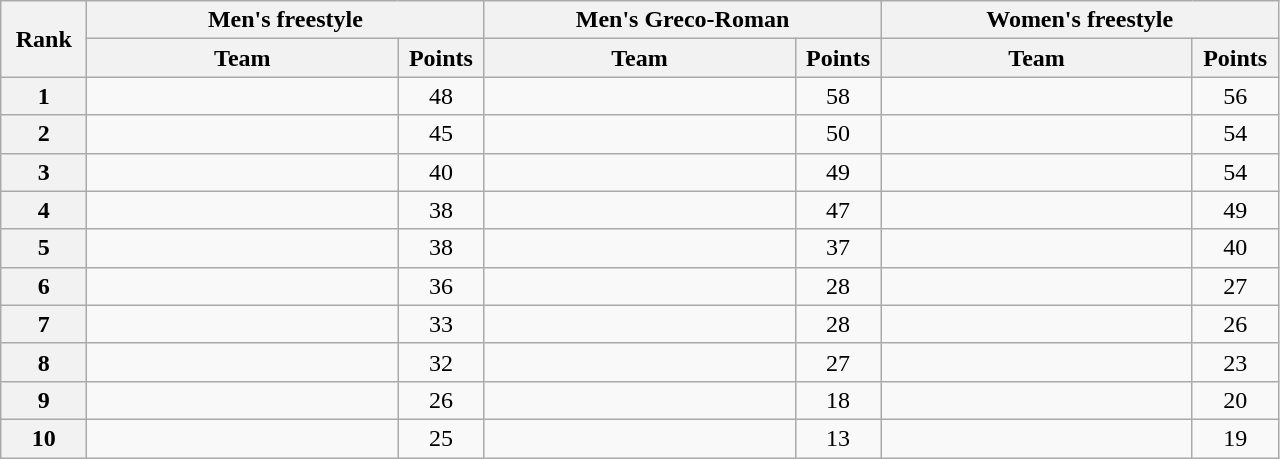<table class="wikitable" style="text-align:center;">
<tr>
<th width=50 rowspan="2">Rank</th>
<th colspan="2">Men's freestyle</th>
<th colspan="2">Men's Greco-Roman</th>
<th colspan="2">Women's freestyle</th>
</tr>
<tr>
<th width=200>Team</th>
<th width=50>Points</th>
<th width=200>Team</th>
<th width=50>Points</th>
<th width=200>Team</th>
<th width=50>Points</th>
</tr>
<tr>
<th>1</th>
<td align=left></td>
<td>48</td>
<td align=left></td>
<td>58</td>
<td align=left></td>
<td>56</td>
</tr>
<tr>
<th>2</th>
<td align=left></td>
<td>45</td>
<td align=left></td>
<td>50</td>
<td align=left></td>
<td>54</td>
</tr>
<tr>
<th>3</th>
<td align=left></td>
<td>40</td>
<td align=left></td>
<td>49</td>
<td align=left></td>
<td>54</td>
</tr>
<tr>
<th>4</th>
<td align=left></td>
<td>38</td>
<td align=left></td>
<td>47</td>
<td align=left></td>
<td>49</td>
</tr>
<tr>
<th>5</th>
<td align=left></td>
<td>38</td>
<td align=left></td>
<td>37</td>
<td align=left></td>
<td>40</td>
</tr>
<tr>
<th>6</th>
<td align=left></td>
<td>36</td>
<td align=left></td>
<td>28</td>
<td align=left></td>
<td>27</td>
</tr>
<tr>
<th>7</th>
<td align=left></td>
<td>33</td>
<td align=left></td>
<td>28</td>
<td align=left></td>
<td>26</td>
</tr>
<tr>
<th>8</th>
<td align=left></td>
<td>32</td>
<td align=left></td>
<td>27</td>
<td align=left></td>
<td>23</td>
</tr>
<tr>
<th>9</th>
<td align=left></td>
<td>26</td>
<td align=left></td>
<td>18</td>
<td align=left></td>
<td>20</td>
</tr>
<tr>
<th>10</th>
<td align=left></td>
<td>25</td>
<td align=left></td>
<td>13</td>
<td align=left></td>
<td>19</td>
</tr>
</table>
